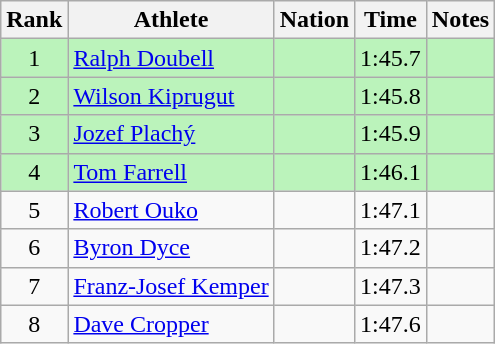<table class="wikitable" style="text-align:center">
<tr>
<th>Rank</th>
<th>Athlete</th>
<th>Nation</th>
<th>Time</th>
<th>Notes</th>
</tr>
<tr bgcolor=bbf3bb>
<td>1</td>
<td align=left><a href='#'>Ralph Doubell</a></td>
<td align=left></td>
<td>1:45.7</td>
<td></td>
</tr>
<tr bgcolor=bbf3bb>
<td>2</td>
<td align=left><a href='#'>Wilson Kiprugut</a></td>
<td align=left></td>
<td>1:45.8</td>
<td></td>
</tr>
<tr bgcolor=bbf3bb>
<td>3</td>
<td align=left><a href='#'>Jozef Plachý</a></td>
<td align=left></td>
<td>1:45.9</td>
<td></td>
</tr>
<tr bgcolor=bbf3bb>
<td>4</td>
<td align=left><a href='#'>Tom Farrell</a></td>
<td align=left></td>
<td>1:46.1</td>
<td></td>
</tr>
<tr>
<td>5</td>
<td align=left><a href='#'>Robert Ouko</a></td>
<td align=left></td>
<td>1:47.1</td>
<td></td>
</tr>
<tr>
<td>6</td>
<td align=left><a href='#'>Byron Dyce</a></td>
<td align=left></td>
<td>1:47.2</td>
<td></td>
</tr>
<tr>
<td>7</td>
<td align=left><a href='#'>Franz-Josef Kemper</a></td>
<td align=left></td>
<td>1:47.3</td>
<td></td>
</tr>
<tr>
<td>8</td>
<td align=left><a href='#'>Dave Cropper</a></td>
<td align=left></td>
<td>1:47.6</td>
<td></td>
</tr>
</table>
